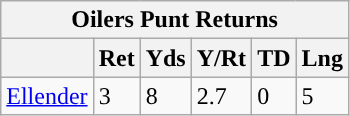<table class="wikitable">
<tr>
<th colspan="6">Oilers Punt Returns</th>
</tr>
<tr>
<th></th>
<th>Ret</th>
<th>Yds</th>
<th>Y/Rt</th>
<th>TD</th>
<th>Lng</th>
</tr>
<tr>
<td><a href='#'>Ellender</a></td>
<td>3</td>
<td>8</td>
<td>2.7</td>
<td>0</td>
<td>5</td>
</tr>
</table>
